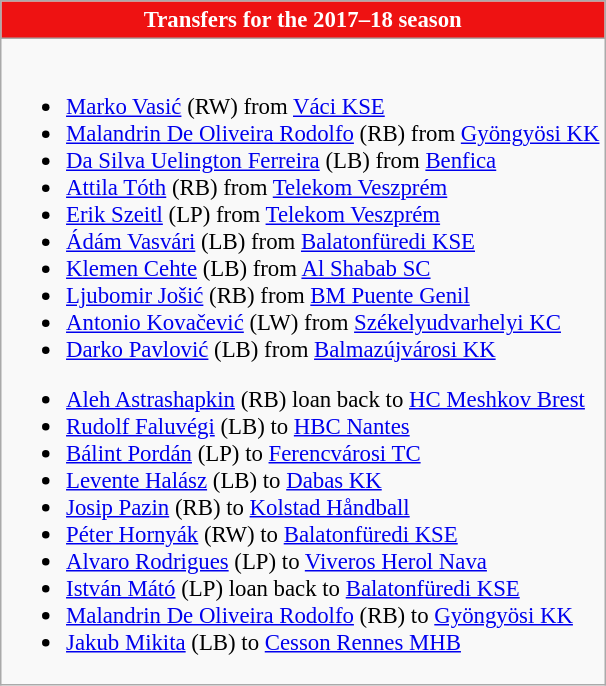<table class="wikitable collapsible collapsed" style="font-size:95%">
<tr>
<th style="color:white; background:#EE1212"><strong>Transfers for the 2017–18 season</strong></th>
</tr>
<tr>
<td><br>
<ul><li> <a href='#'>Marko Vasić</a> (RW) from  <a href='#'>Váci KSE</a></li><li> <a href='#'>Malandrin De Oliveira Rodolfo</a> (RB) from  <a href='#'>Gyöngyösi KK</a></li><li> <a href='#'>Da Silva Uelington Ferreira</a> (LB) from  <a href='#'>Benfica</a></li><li> <a href='#'>Attila Tóth</a> (RB) from  <a href='#'>Telekom Veszprém</a></li><li> <a href='#'>Erik Szeitl</a> (LP) from  <a href='#'>Telekom Veszprém</a></li><li> <a href='#'>Ádám Vasvári</a> (LB) from  <a href='#'>Balatonfüredi KSE</a></li><li> <a href='#'>Klemen Cehte</a> (LB) from  <a href='#'>Al Shabab SC</a></li><li> <a href='#'>Ljubomir Jošić</a> (RB) from  <a href='#'>BM Puente Genil</a></li><li> <a href='#'>Antonio Kovačević</a> (LW) from  <a href='#'>Székelyudvarhelyi KC</a></li><li> <a href='#'>Darko Pavlović</a> (LB) from  <a href='#'>Balmazújvárosi KK</a></li></ul><ul><li> <a href='#'>Aleh Astrashapkin</a> (RB) loan back to  <a href='#'>HC Meshkov Brest</a></li><li> <a href='#'>Rudolf Faluvégi</a> (LB) to  <a href='#'>HBC Nantes</a></li><li> <a href='#'>Bálint Pordán</a> (LP) to  <a href='#'>Ferencvárosi TC</a></li><li> <a href='#'>Levente Halász</a> (LB) to  <a href='#'>Dabas KK</a></li><li> <a href='#'>Josip Pazin</a> (RB) to  <a href='#'>Kolstad Håndball</a></li><li> <a href='#'>Péter Hornyák</a> (RW) to  <a href='#'>Balatonfüredi KSE</a></li><li> <a href='#'>Alvaro Rodrigues</a> (LP) to  <a href='#'>Viveros Herol Nava</a></li><li> <a href='#'>István Mátó</a> (LP) loan back to  <a href='#'>Balatonfüredi KSE</a></li><li> <a href='#'>Malandrin De Oliveira Rodolfo</a> (RB) to  <a href='#'>Gyöngyösi KK</a></li><li> <a href='#'>Jakub Mikita</a> (LB) to  <a href='#'>Cesson Rennes MHB</a></li></ul></td>
</tr>
</table>
